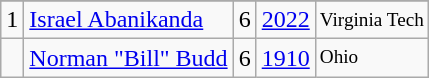<table class="wikitable">
<tr>
</tr>
<tr>
<td>1</td>
<td><a href='#'>Israel Abanikanda</a></td>
<td>6</td>
<td><a href='#'>2022</a></td>
<td style="font-size:80%;">Virginia Tech</td>
</tr>
<tr>
<td></td>
<td><a href='#'>Norman "Bill" Budd</a></td>
<td>6</td>
<td><a href='#'>1910</a></td>
<td style="font-size:80%;">Ohio</td>
</tr>
</table>
